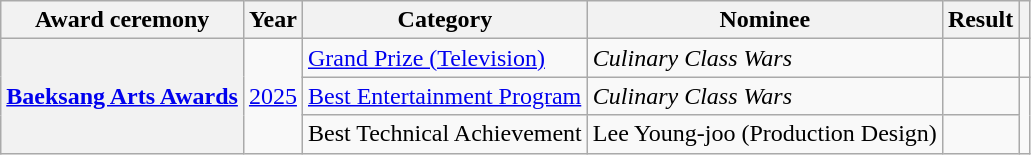<table class="wikitable plainrowheaders sortable">
<tr>
<th scope="col">Award ceremony</th>
<th scope="col">Year</th>
<th scope="col">Category</th>
<th scope="col">Nominee</th>
<th scope="col">Result</th>
<th scope="col" class="unsortable"></th>
</tr>
<tr>
<th scope="row" rowspan="4"><a href='#'>Baeksang Arts Awards</a></th>
<td rowspan="4" style="text-align:center"><a href='#'>2025</a></td>
<td><a href='#'>Grand Prize (Television)</a></td>
<td><em>Culinary Class Wars</em></td>
<td></td>
<td style="text-align:center"></td>
</tr>
<tr>
<td><a href='#'>Best Entertainment Program</a></td>
<td><em>Culinary Class Wars</em></td>
<td></td>
<td rowspan="4" style="text-align:center"></td>
</tr>
<tr>
<td>Best Technical Achievement</td>
<td>Lee Young-joo (Production Design)</td>
<td></td>
</tr>
</table>
